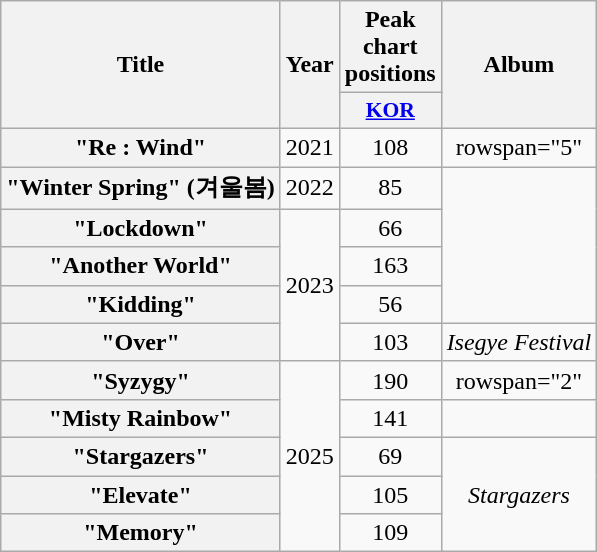<table class="wikitable plainrowheaders" style="text-align:center;">
<tr>
<th scope="col" rowspan="2">Title</th>
<th scope="col" rowspan="2">Year</th>
<th scope="col">Peak chart positions</th>
<th scope="col" rowspan="2">Album</th>
</tr>
<tr>
<th scope="col" style="width:2.5em;font-size:90%;"><a href='#'>KOR</a><br></th>
</tr>
<tr>
<th scope="row">"Re : Wind"</th>
<td>2021</td>
<td>108</td>
<td>rowspan="5" </td>
</tr>
<tr>
<th scope="row">"Winter Spring" (겨울봄)</th>
<td>2022</td>
<td>85</td>
</tr>
<tr>
<th scope="row">"Lockdown"</th>
<td rowspan="4">2023</td>
<td>66</td>
</tr>
<tr>
<th scope="row">"Another World"</th>
<td>163</td>
</tr>
<tr>
<th scope="row">"Kidding"</th>
<td>56</td>
</tr>
<tr>
<th scope="row">"Over"</th>
<td>103</td>
<td><em>Isegye Festival</em></td>
</tr>
<tr>
<th scope="row">"Syzygy"</th>
<td rowspan="5">2025</td>
<td>190</td>
<td>rowspan="2" </td>
</tr>
<tr>
<th scope="row">"Misty Rainbow"</th>
<td>141</td>
</tr>
<tr>
<th scope="row">"Stargazers"</th>
<td>69</td>
<td rowspan="3"><em>Stargazers</em></td>
</tr>
<tr>
<th scope="row">"Elevate"</th>
<td>105</td>
</tr>
<tr>
<th scope="row">"Memory"</th>
<td>109</td>
</tr>
</table>
